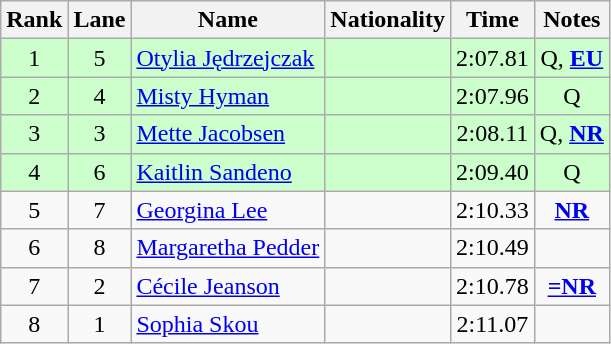<table class="wikitable sortable" style="text-align:center">
<tr>
<th>Rank</th>
<th>Lane</th>
<th>Name</th>
<th>Nationality</th>
<th>Time</th>
<th>Notes</th>
</tr>
<tr bgcolor=#cfc>
<td>1</td>
<td>5</td>
<td align=left><a href='#'>Otylia Jędrzejczak</a></td>
<td align=left></td>
<td>2:07.81</td>
<td>Q,  <strong><a href='#'>EU</a></strong></td>
</tr>
<tr bgcolor=#cfc>
<td>2</td>
<td>4</td>
<td align=left><a href='#'>Misty Hyman</a></td>
<td align=left></td>
<td>2:07.96</td>
<td>Q</td>
</tr>
<tr bgcolor=#cfc>
<td>3</td>
<td>3</td>
<td align=left><a href='#'>Mette Jacobsen</a></td>
<td align=left></td>
<td>2:08.11</td>
<td>Q, <strong><a href='#'>NR</a></strong></td>
</tr>
<tr bgcolor=#cfc>
<td>4</td>
<td>6</td>
<td align=left><a href='#'>Kaitlin Sandeno</a></td>
<td align=left></td>
<td>2:09.40</td>
<td>Q</td>
</tr>
<tr>
<td>5</td>
<td>7</td>
<td align=left><a href='#'>Georgina Lee</a></td>
<td align=left></td>
<td>2:10.33</td>
<td><strong><a href='#'>NR</a></strong></td>
</tr>
<tr>
<td>6</td>
<td>8</td>
<td align=left><a href='#'>Margaretha Pedder</a></td>
<td align=left></td>
<td>2:10.49</td>
<td></td>
</tr>
<tr>
<td>7</td>
<td>2</td>
<td align=left><a href='#'>Cécile Jeanson</a></td>
<td align=left></td>
<td>2:10.78</td>
<td><strong><a href='#'>=NR</a></strong></td>
</tr>
<tr>
<td>8</td>
<td>1</td>
<td align=left><a href='#'>Sophia Skou</a></td>
<td align=left></td>
<td>2:11.07</td>
<td></td>
</tr>
</table>
